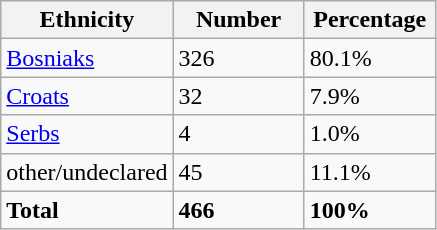<table class="wikitable">
<tr>
<th width="100px">Ethnicity</th>
<th width="80px">Number</th>
<th width="80px">Percentage</th>
</tr>
<tr>
<td><a href='#'>Bosniaks</a></td>
<td>326</td>
<td>80.1%</td>
</tr>
<tr>
<td><a href='#'>Croats</a></td>
<td>32</td>
<td>7.9%</td>
</tr>
<tr>
<td><a href='#'>Serbs</a></td>
<td>4</td>
<td>1.0%</td>
</tr>
<tr>
<td>other/undeclared</td>
<td>45</td>
<td>11.1%</td>
</tr>
<tr>
<td><strong>Total</strong></td>
<td><strong>466</strong></td>
<td><strong>100%</strong></td>
</tr>
</table>
